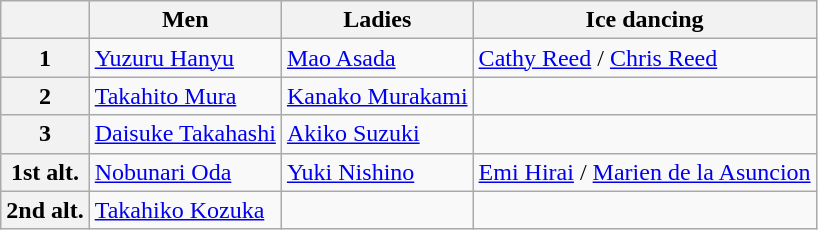<table class="wikitable">
<tr>
<th></th>
<th>Men</th>
<th>Ladies</th>
<th>Ice dancing</th>
</tr>
<tr>
<th>1</th>
<td><a href='#'>Yuzuru Hanyu</a></td>
<td><a href='#'>Mao Asada</a></td>
<td><a href='#'>Cathy Reed</a> / <a href='#'>Chris Reed</a></td>
</tr>
<tr>
<th>2</th>
<td><a href='#'>Takahito Mura</a></td>
<td><a href='#'>Kanako Murakami</a></td>
<td></td>
</tr>
<tr>
<th>3</th>
<td><a href='#'>Daisuke Takahashi</a></td>
<td><a href='#'>Akiko Suzuki</a></td>
<td></td>
</tr>
<tr>
<th>1st alt.</th>
<td><a href='#'>Nobunari Oda</a></td>
<td><a href='#'>Yuki Nishino</a></td>
<td><a href='#'>Emi Hirai</a> / <a href='#'>Marien de la Asuncion</a></td>
</tr>
<tr>
<th>2nd alt.</th>
<td><a href='#'>Takahiko Kozuka</a></td>
<td></td>
<td></td>
</tr>
</table>
